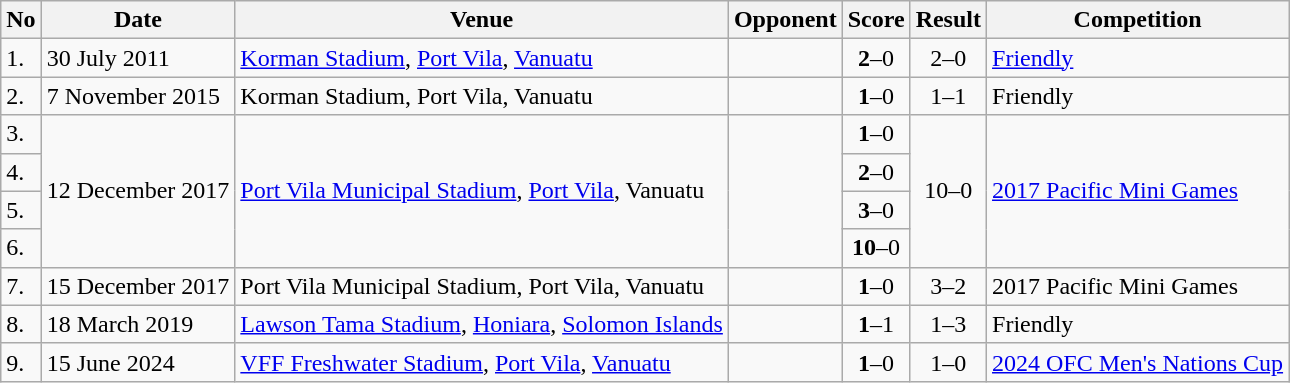<table class="wikitable" style="font-size:100%;">
<tr>
<th>No</th>
<th>Date</th>
<th>Venue</th>
<th>Opponent</th>
<th>Score</th>
<th>Result</th>
<th>Competition</th>
</tr>
<tr>
<td>1.</td>
<td>30 July 2011</td>
<td><a href='#'>Korman Stadium</a>, <a href='#'>Port Vila</a>, <a href='#'>Vanuatu</a></td>
<td></td>
<td align=center><strong>2</strong>–0</td>
<td align=center>2–0</td>
<td><a href='#'>Friendly</a></td>
</tr>
<tr>
<td>2.</td>
<td>7 November 2015</td>
<td>Korman Stadium, Port Vila, Vanuatu</td>
<td></td>
<td align=center><strong>1</strong>–0</td>
<td align=center>1–1</td>
<td>Friendly</td>
</tr>
<tr>
<td>3.</td>
<td rowspan="4">12 December 2017</td>
<td rowspan="4"><a href='#'>Port Vila Municipal Stadium</a>, <a href='#'>Port Vila</a>, Vanuatu</td>
<td rowspan="4"></td>
<td align=center><strong>1</strong>–0</td>
<td rowspan="4" style="text-align:center">10–0</td>
<td rowspan="4"><a href='#'>2017 Pacific Mini Games</a></td>
</tr>
<tr>
<td>4.</td>
<td align=center><strong>2</strong>–0</td>
</tr>
<tr>
<td>5.</td>
<td align=center><strong>3</strong>–0</td>
</tr>
<tr>
<td>6.</td>
<td align=center><strong>10</strong>–0</td>
</tr>
<tr>
<td>7.</td>
<td>15 December 2017</td>
<td>Port Vila Municipal Stadium, Port Vila, Vanuatu</td>
<td></td>
<td align=center><strong>1</strong>–0</td>
<td align=center>3–2</td>
<td>2017 Pacific Mini Games</td>
</tr>
<tr>
<td>8.</td>
<td>18 March 2019</td>
<td><a href='#'>Lawson Tama Stadium</a>, <a href='#'>Honiara</a>, <a href='#'>Solomon Islands</a></td>
<td></td>
<td align=center><strong>1</strong>–1</td>
<td align=center>1–3</td>
<td>Friendly</td>
</tr>
<tr>
<td>9.</td>
<td>15 June 2024</td>
<td><a href='#'>VFF Freshwater Stadium</a>, <a href='#'>Port Vila</a>, <a href='#'>Vanuatu</a></td>
<td></td>
<td align=center><strong>1</strong>–0</td>
<td align=center>1–0</td>
<td><a href='#'>2024 OFC Men's Nations Cup</a></td>
</tr>
</table>
